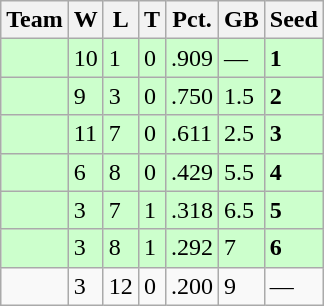<table class=wikitable>
<tr>
<th>Team</th>
<th>W</th>
<th>L</th>
<th>T</th>
<th>Pct.</th>
<th>GB</th>
<th>Seed</th>
</tr>
<tr bgcolor=ccffcc>
<td></td>
<td>10</td>
<td>1</td>
<td>0</td>
<td>.909</td>
<td>—</td>
<td><strong>1</strong></td>
</tr>
<tr bgcolor=ccffcc>
<td></td>
<td>9</td>
<td>3</td>
<td>0</td>
<td>.750</td>
<td>1.5</td>
<td><strong>2</strong></td>
</tr>
<tr bgcolor=ccffcc>
<td></td>
<td>11</td>
<td>7</td>
<td>0</td>
<td>.611</td>
<td>2.5</td>
<td><strong>3</strong></td>
</tr>
<tr bgcolor=ccffcc>
<td></td>
<td>6</td>
<td>8</td>
<td>0</td>
<td>.429</td>
<td>5.5</td>
<td><strong>4</strong></td>
</tr>
<tr bgcolor=ccffcc>
<td></td>
<td>3</td>
<td>7</td>
<td>1</td>
<td>.318</td>
<td>6.5</td>
<td><strong>5</strong></td>
</tr>
<tr bgcolor=ccffcc>
<td></td>
<td>3</td>
<td>8</td>
<td>1</td>
<td>.292</td>
<td>7</td>
<td><strong>6</strong></td>
</tr>
<tr>
<td></td>
<td>3</td>
<td>12</td>
<td>0</td>
<td>.200</td>
<td>9</td>
<td>—</td>
</tr>
</table>
